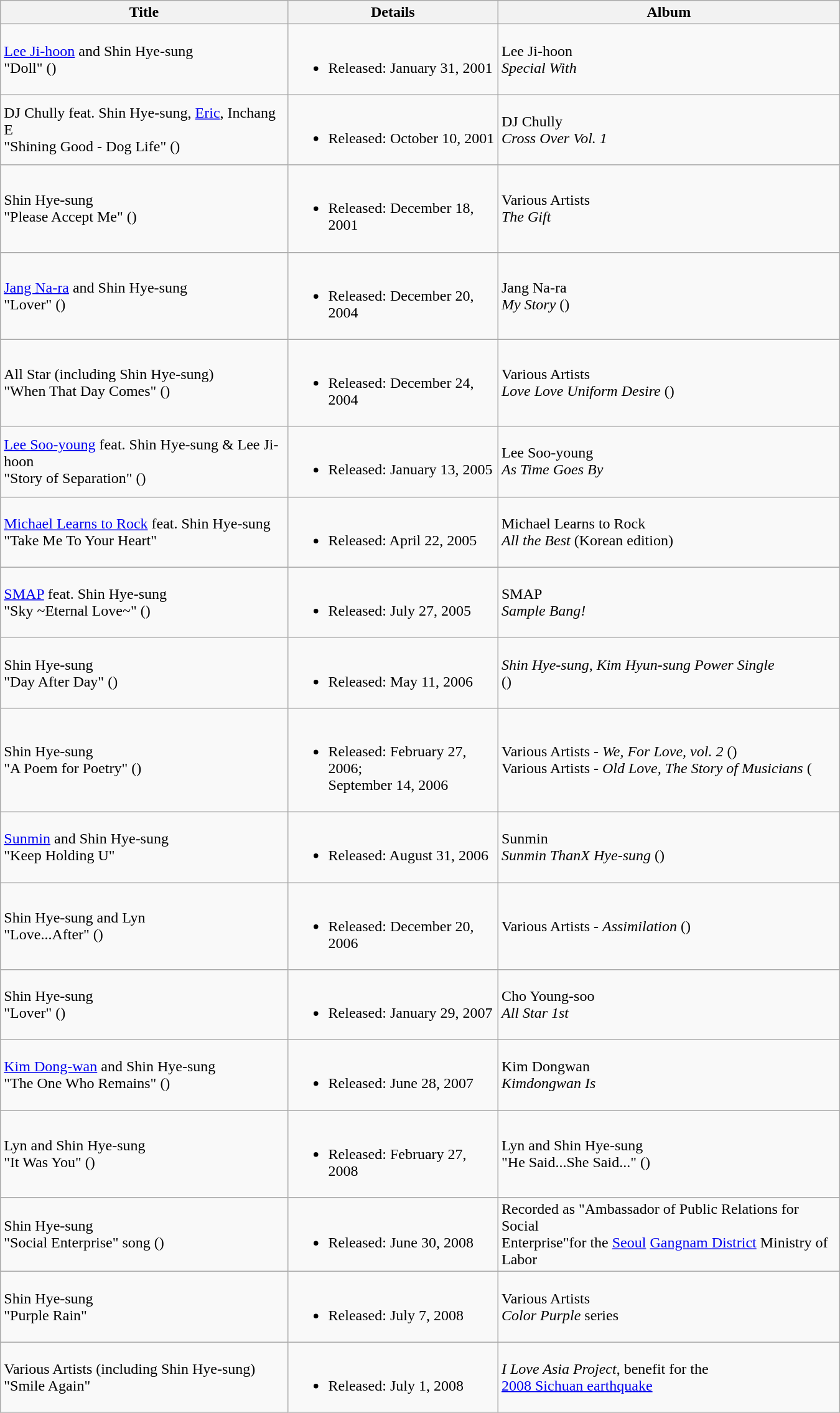<table class="wikitable" width="900px">
<tr>
<th>Title</th>
<th>Details</th>
<th>Album</th>
</tr>
<tr>
<td><a href='#'>Lee Ji-hoon</a> and Shin Hye-sung<br>"Doll" ()</td>
<td><br><ul><li>Released: January 31, 2001</li></ul></td>
<td>Lee Ji-hoon<br><em>Special With</em></td>
</tr>
<tr>
<td>DJ Chully feat. Shin Hye-sung, <a href='#'>Eric</a>, Inchang E<br>"Shining Good - Dog Life" ()</td>
<td><br><ul><li>Released: October 10, 2001</li></ul></td>
<td>DJ Chully<br><em>Cross Over Vol. 1</em></td>
</tr>
<tr>
<td>Shin Hye-sung<br>"Please Accept Me" ()</td>
<td><br><ul><li>Released: December 18, 2001</li></ul></td>
<td>Various Artists<br><em>The Gift</em></td>
</tr>
<tr>
<td><a href='#'>Jang Na-ra</a> and Shin Hye-sung<br>"Lover" ()</td>
<td><br><ul><li>Released: December 20, 2004</li></ul></td>
<td>Jang Na-ra<br><em>My Story</em> ()</td>
</tr>
<tr>
<td>All Star (including Shin Hye-sung)<br>"When That Day Comes" ()</td>
<td><br><ul><li>Released: December 24, 2004</li></ul></td>
<td>Various Artists<br><em>Love Love Uniform Desire</em> ()</td>
</tr>
<tr>
<td><a href='#'>Lee Soo-young</a> feat. Shin Hye-sung & Lee Ji-hoon<br>"Story of Separation" ()</td>
<td><br><ul><li>Released: January 13, 2005</li></ul></td>
<td>Lee Soo-young<br><em>As Time Goes By</em></td>
</tr>
<tr>
<td><a href='#'>Michael Learns to Rock</a> feat. Shin Hye-sung<br>"Take Me To Your Heart"</td>
<td><br><ul><li>Released: April 22, 2005</li></ul></td>
<td>Michael Learns to Rock <br><em>All the Best</em> (Korean edition)</td>
</tr>
<tr>
<td><a href='#'>SMAP</a> feat. Shin Hye-sung<br>"Sky ~Eternal Love~" ()</td>
<td><br><ul><li>Released: July 27, 2005</li></ul></td>
<td>SMAP<br><em>Sample Bang!</em></td>
</tr>
<tr>
<td>Shin Hye-sung<br>"Day After Day" ()</td>
<td><br><ul><li>Released: May 11, 2006</li></ul></td>
<td><em>Shin Hye-sung, Kim Hyun-sung Power Single</em><br>()</td>
</tr>
<tr>
<td>Shin Hye-sung<br>"A Poem for Poetry" ()</td>
<td><br><ul><li>Released: February 27, 2006;<br>September 14, 2006</li></ul></td>
<td>Various Artists - <em>We, For Love, vol. 2</em> ()<br>Various Artists - <em>Old Love, The Story of Musicians</em> (</td>
</tr>
<tr>
<td><a href='#'>Sunmin</a> and Shin Hye-sung<br>"Keep Holding U"</td>
<td><br><ul><li>Released: August 31, 2006</li></ul></td>
<td>Sunmin<br><em>Sunmin ThanX Hye-sung</em> ()</td>
</tr>
<tr>
<td>Shin Hye-sung and Lyn<br>"Love...After" ()</td>
<td><br><ul><li>Released: December 20, 2006</li></ul></td>
<td>Various Artists - <em>Assimilation</em> ()</td>
</tr>
<tr>
<td>Shin Hye-sung<br>"Lover" ()</td>
<td><br><ul><li>Released: January 29, 2007</li></ul></td>
<td>Cho Young-soo<br><em>All Star 1st</em></td>
</tr>
<tr>
<td><a href='#'>Kim Dong-wan</a> and Shin Hye-sung<br>"The One Who Remains" ()</td>
<td><br><ul><li>Released: June 28, 2007</li></ul></td>
<td>Kim Dongwan<br><em>Kimdongwan Is</em></td>
</tr>
<tr>
<td>Lyn and Shin Hye-sung<br>"It Was You" ()</td>
<td><br><ul><li>Released: February 27, 2008</li></ul></td>
<td>Lyn and Shin Hye-sung<br>"He Said...She Said..." ()</td>
</tr>
<tr>
<td>Shin Hye-sung<br>"Social Enterprise" song ()</td>
<td><br><ul><li>Released: June 30, 2008</li></ul></td>
<td>Recorded as "Ambassador of Public Relations for Social<br>Enterprise"for the <a href='#'>Seoul</a> <a href='#'>Gangnam District</a> Ministry of Labor</td>
</tr>
<tr>
<td>Shin Hye-sung<br>"Purple Rain"</td>
<td><br><ul><li>Released: July 7, 2008</li></ul></td>
<td>Various Artists<br><em>Color Purple</em> series</td>
</tr>
<tr>
<td>Various Artists (including Shin Hye-sung)<br>"Smile Again"</td>
<td><br><ul><li>Released: July 1, 2008</li></ul></td>
<td><em>I Love Asia Project</em>, benefit for the<br> <a href='#'>2008 Sichuan earthquake</a></td>
</tr>
</table>
